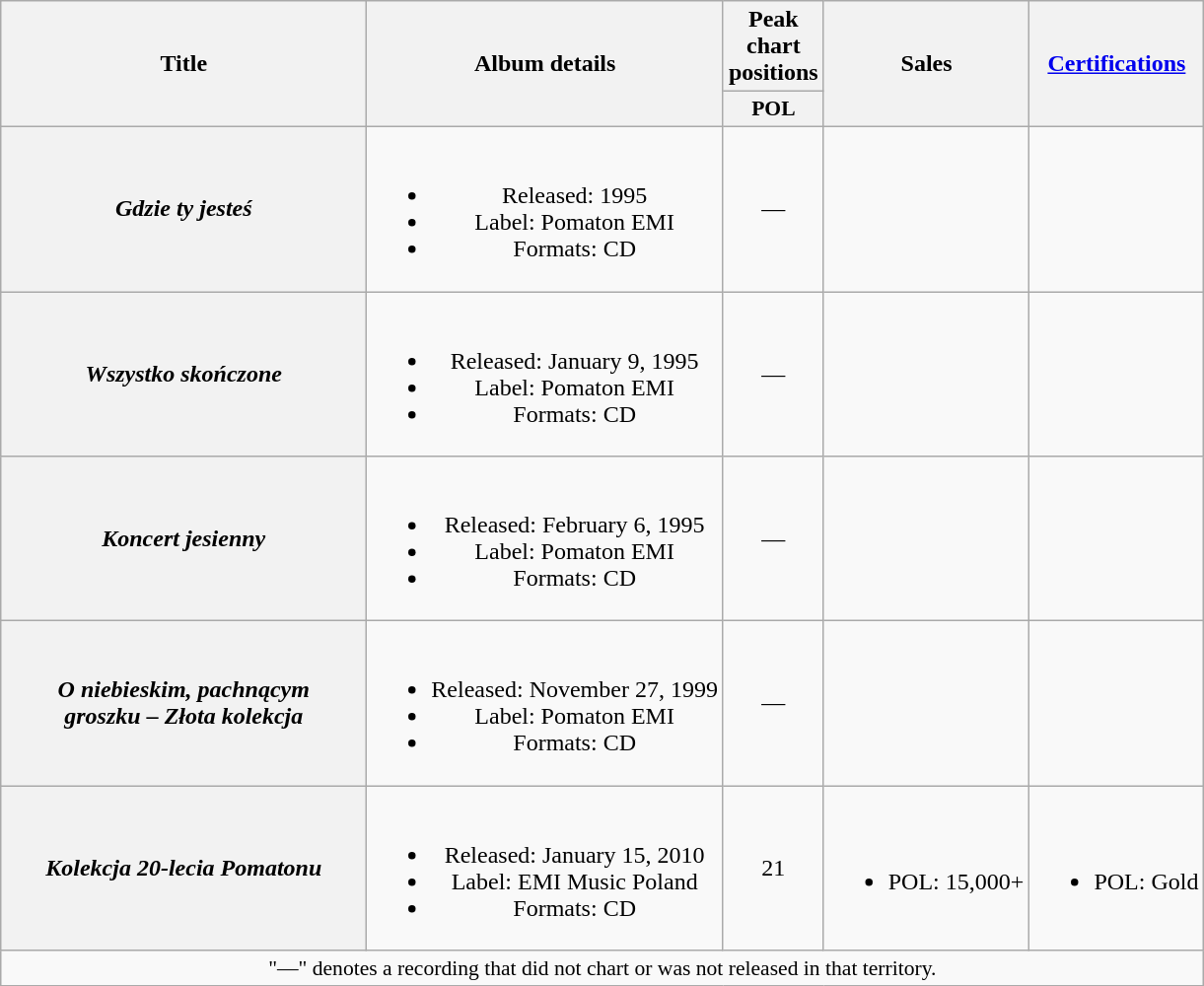<table class="wikitable plainrowheaders" style="text-align:center;">
<tr>
<th scope="col" rowspan="2" style="width:15em;">Title</th>
<th scope="col" rowspan="2">Album details</th>
<th scope="col" colspan="1">Peak chart positions</th>
<th scope="col" rowspan="2">Sales</th>
<th scope="col" rowspan="2"><a href='#'>Certifications</a></th>
</tr>
<tr>
<th scope="col" style="width:3em;font-size:90%;">POL<br></th>
</tr>
<tr>
<th scope="row"><em>Gdzie ty jesteś</em></th>
<td><br><ul><li>Released: 1995</li><li>Label: Pomaton EMI</li><li>Formats: CD</li></ul></td>
<td>—</td>
<td></td>
<td></td>
</tr>
<tr>
<th scope="row"><em>Wszystko skończone</em></th>
<td><br><ul><li>Released: January 9, 1995</li><li>Label: Pomaton EMI</li><li>Formats: CD</li></ul></td>
<td>—</td>
<td></td>
<td></td>
</tr>
<tr>
<th scope="row"><em>Koncert jesienny</em></th>
<td><br><ul><li>Released: February 6, 1995</li><li>Label: Pomaton EMI</li><li>Formats: CD</li></ul></td>
<td>—</td>
<td></td>
<td></td>
</tr>
<tr>
<th scope="row"><em>O niebieskim, pachnącym<br>groszku – Złota kolekcja</em></th>
<td><br><ul><li>Released: November 27, 1999</li><li>Label: Pomaton EMI</li><li>Formats: CD</li></ul></td>
<td>—</td>
<td></td>
<td></td>
</tr>
<tr>
<th scope="row"><em>Kolekcja 20-lecia Pomatonu</em></th>
<td><br><ul><li>Released: January 15, 2010</li><li>Label: EMI Music Poland</li><li>Formats: CD</li></ul></td>
<td>21</td>
<td><br><ul><li>POL: 15,000+</li></ul></td>
<td><br><ul><li>POL: Gold</li></ul></td>
</tr>
<tr>
<td colspan="20" style="font-size:90%">"—" denotes a recording that did not chart or was not released in that territory.</td>
</tr>
</table>
